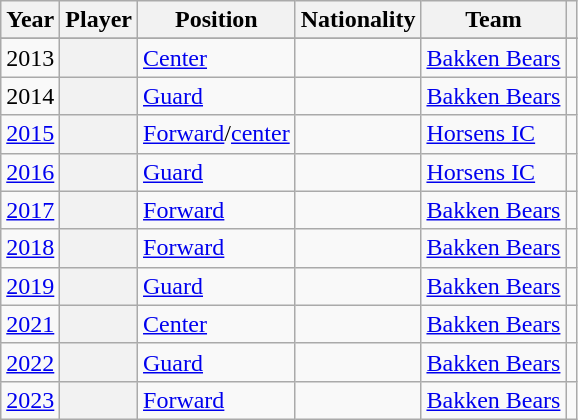<table class="wikitable plainrowheaders sortable" summary="Season (sortable), Player (sortable), Position (sortable), Nationality (sortable) and Team (sortable)">
<tr>
<th scope="col">Year</th>
<th scope="col">Player</th>
<th scope="col">Position</th>
<th scope="col">Nationality</th>
<th scope="col">Team</th>
<th scope="col"></th>
</tr>
<tr>
</tr>
<tr>
<td>2013</td>
<th scope="row"></th>
<td><a href='#'>Center</a></td>
<td></td>
<td><a href='#'>Bakken Bears</a></td>
<td style="text-align:center;"></td>
</tr>
<tr>
<td>2014</td>
<th scope="row"></th>
<td><a href='#'>Guard</a></td>
<td></td>
<td><a href='#'>Bakken Bears</a></td>
<td style="text-align:center;"></td>
</tr>
<tr>
<td><a href='#'>2015</a></td>
<th scope="row"></th>
<td><a href='#'>Forward</a>/<a href='#'>center</a></td>
<td></td>
<td><a href='#'>Horsens IC</a></td>
<td style="text-align:center;"></td>
</tr>
<tr>
<td><a href='#'>2016</a></td>
<th scope="row"></th>
<td><a href='#'>Guard</a></td>
<td></td>
<td><a href='#'>Horsens IC</a></td>
<td style="text-align:center;"></td>
</tr>
<tr>
<td><a href='#'>2017</a></td>
<th scope="row"></th>
<td><a href='#'>Forward</a></td>
<td></td>
<td><a href='#'>Bakken Bears</a></td>
<td style="text-align:center;"></td>
</tr>
<tr>
<td><a href='#'>2018</a></td>
<th scope="row"></th>
<td><a href='#'>Forward</a></td>
<td></td>
<td><a href='#'>Bakken Bears</a></td>
<td style="text-align:center;"></td>
</tr>
<tr>
<td><a href='#'>2019</a></td>
<th scope="row"></th>
<td><a href='#'>Guard</a></td>
<td></td>
<td><a href='#'>Bakken Bears</a></td>
<td style="text-align:center;"></td>
</tr>
<tr>
<td><a href='#'>2021</a></td>
<th scope="row"></th>
<td><a href='#'>Center</a></td>
<td></td>
<td><a href='#'>Bakken Bears</a></td>
<td style="text-align:center;"></td>
</tr>
<tr>
<td><a href='#'>2022</a></td>
<th scope="row"></th>
<td><a href='#'>Guard</a></td>
<td></td>
<td><a href='#'>Bakken Bears</a></td>
<td style="text-align:center;"></td>
</tr>
<tr>
<td><a href='#'>2023</a></td>
<th scope="row"></th>
<td><a href='#'>Forward</a></td>
<td></td>
<td><a href='#'>Bakken Bears</a></td>
<td></td>
</tr>
</table>
